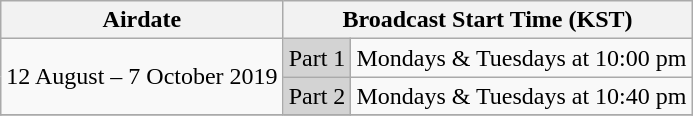<table class=wikitable style=text-align:center>
<tr>
<th>Airdate</th>
<th colspan=2>Broadcast Start Time (KST)</th>
</tr>
<tr>
<td rowspan=2>12 August – 7 October 2019</td>
<td style=background:Lightgray>Part 1</td>
<td>Mondays & Tuesdays at 10:00 pm</td>
</tr>
<tr>
<td style=background:Lightgray>Part 2</td>
<td>Mondays & Tuesdays at 10:40 pm</td>
</tr>
<tr>
</tr>
</table>
